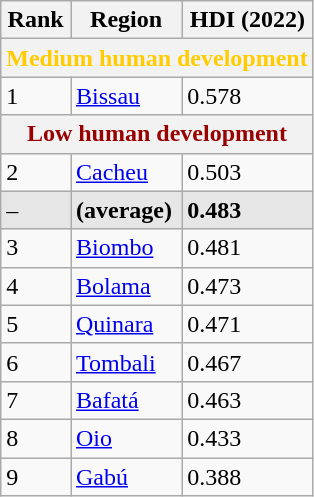<table class="wikitable sortable">
<tr>
<th>Rank</th>
<th>Region</th>
<th>HDI (2022)</th>
</tr>
<tr>
<th colspan="3" style="color:#fc0;">Medium human development</th>
</tr>
<tr>
<td>1</td>
<td><a href='#'>Bissau</a></td>
<td>0.578</td>
</tr>
<tr>
<th colspan="3" style="color:#900;">Low human development</th>
</tr>
<tr>
<td>2</td>
<td><a href='#'>Cacheu</a></td>
<td>0.503</td>
</tr>
<tr style="background:#e6e6e6">
<td>–</td>
<td><strong> (average)</strong></td>
<td><strong>0.483</strong></td>
</tr>
<tr>
<td>3</td>
<td><a href='#'>Biombo</a></td>
<td>0.481</td>
</tr>
<tr>
<td>4</td>
<td><a href='#'>Bolama</a></td>
<td>0.473</td>
</tr>
<tr>
<td>5</td>
<td><a href='#'>Quinara</a></td>
<td>0.471</td>
</tr>
<tr>
<td>6</td>
<td><a href='#'>Tombali</a></td>
<td>0.467</td>
</tr>
<tr>
<td>7</td>
<td><a href='#'>Bafatá</a></td>
<td>0.463</td>
</tr>
<tr>
<td>8</td>
<td><a href='#'>Oio</a></td>
<td>0.433</td>
</tr>
<tr>
<td>9</td>
<td><a href='#'>Gabú</a></td>
<td>0.388</td>
</tr>
</table>
